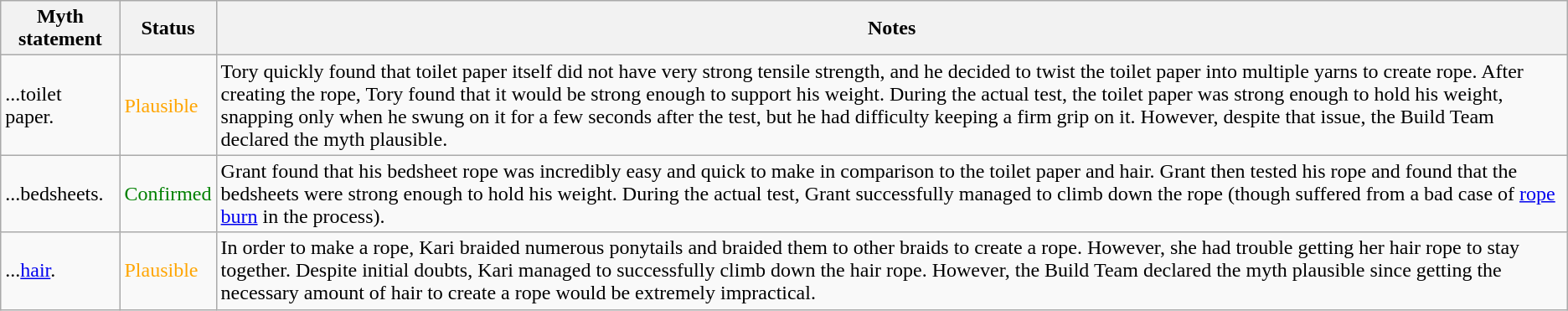<table class="wikitable plainrowheaders">
<tr>
<th>Myth statement</th>
<th>Status</th>
<th>Notes</th>
</tr>
<tr>
<td>...toilet paper.</td>
<td style="color:orange">Plausible</td>
<td>Tory quickly found that toilet paper itself did not have very strong tensile strength, and he decided to twist the toilet paper into multiple yarns to create rope. After creating the rope, Tory found that it would be strong enough to support his weight. During the actual test, the toilet paper was strong enough to hold his weight, snapping only when he swung on it for a few seconds after the test, but he had difficulty keeping a firm grip on it. However, despite that issue, the Build Team declared the myth plausible.</td>
</tr>
<tr>
<td>...bedsheets.</td>
<td style="color:green">Confirmed</td>
<td>Grant found that his bedsheet rope was incredibly easy and quick to make in comparison to the toilet paper and hair. Grant then tested his rope and found that the bedsheets were strong enough to hold his weight. During the actual test, Grant successfully managed to climb down the rope (though suffered from a bad case of <a href='#'>rope burn</a> in the process).</td>
</tr>
<tr>
<td>...<a href='#'>hair</a>.</td>
<td style="color:orange">Plausible</td>
<td>In order to make a rope, Kari braided numerous ponytails and braided them to other braids to create a rope. However, she had trouble getting her hair rope to stay together. Despite initial doubts, Kari managed to successfully climb down the hair rope. However, the Build Team declared the myth plausible since getting the necessary amount of hair to create a rope would be extremely impractical.</td>
</tr>
</table>
